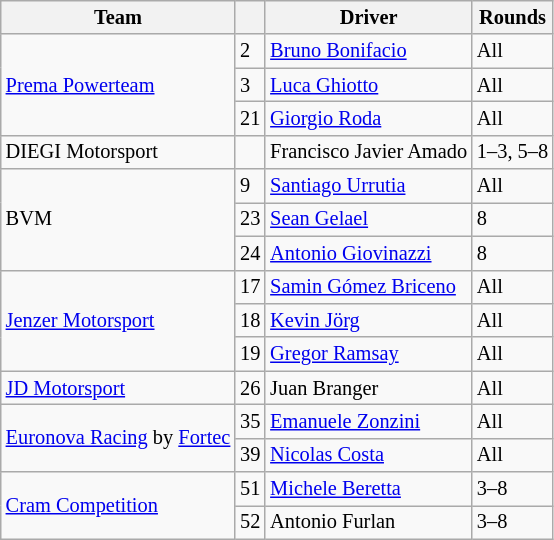<table class="wikitable" style="font-size: 85%;">
<tr>
<th>Team</th>
<th></th>
<th>Driver</th>
<th>Rounds</th>
</tr>
<tr>
<td rowspan=3> <a href='#'>Prema Powerteam</a></td>
<td>2</td>
<td> <a href='#'>Bruno Bonifacio</a></td>
<td>All</td>
</tr>
<tr>
<td>3</td>
<td> <a href='#'>Luca Ghiotto</a></td>
<td>All</td>
</tr>
<tr>
<td>21</td>
<td> <a href='#'>Giorgio Roda</a></td>
<td>All</td>
</tr>
<tr>
<td> DIEGI Motorsport</td>
<td></td>
<td nowrap> Francisco Javier Amado</td>
<td nowrap>1–3, 5–8</td>
</tr>
<tr>
<td rowspan=3> BVM</td>
<td>9</td>
<td> <a href='#'>Santiago Urrutia</a></td>
<td>All</td>
</tr>
<tr>
<td>23</td>
<td> <a href='#'>Sean Gelael</a></td>
<td>8</td>
</tr>
<tr>
<td>24</td>
<td> <a href='#'>Antonio Giovinazzi</a></td>
<td>8</td>
</tr>
<tr>
<td rowspan=3> <a href='#'>Jenzer Motorsport</a></td>
<td>17</td>
<td nowrap> <a href='#'>Samin Gómez Briceno</a></td>
<td>All</td>
</tr>
<tr>
<td>18</td>
<td> <a href='#'>Kevin Jörg</a></td>
<td>All</td>
</tr>
<tr>
<td>19</td>
<td> <a href='#'>Gregor Ramsay</a></td>
<td>All</td>
</tr>
<tr>
<td> <a href='#'>JD Motorsport</a></td>
<td>26</td>
<td> Juan Branger</td>
<td>All</td>
</tr>
<tr>
<td rowspan=2 nowrap> <a href='#'>Euronova Racing</a> by <a href='#'>Fortec</a></td>
<td>35</td>
<td> <a href='#'>Emanuele Zonzini</a></td>
<td>All</td>
</tr>
<tr>
<td>39</td>
<td> <a href='#'>Nicolas Costa</a></td>
<td>All</td>
</tr>
<tr>
<td rowspan=2> <a href='#'>Cram Competition</a></td>
<td>51</td>
<td> <a href='#'>Michele Beretta</a></td>
<td>3–8</td>
</tr>
<tr>
<td>52</td>
<td> Antonio Furlan</td>
<td>3–8</td>
</tr>
</table>
